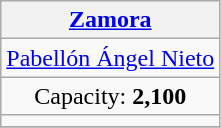<table class="wikitable" style="text-align:center">
<tr>
<th><a href='#'>Zamora</a></th>
</tr>
<tr>
<td><a href='#'>Pabellón Ángel Nieto</a></td>
</tr>
<tr>
<td>Capacity: <strong>2,100</strong></td>
</tr>
<tr>
<td></td>
</tr>
<tr>
</tr>
</table>
